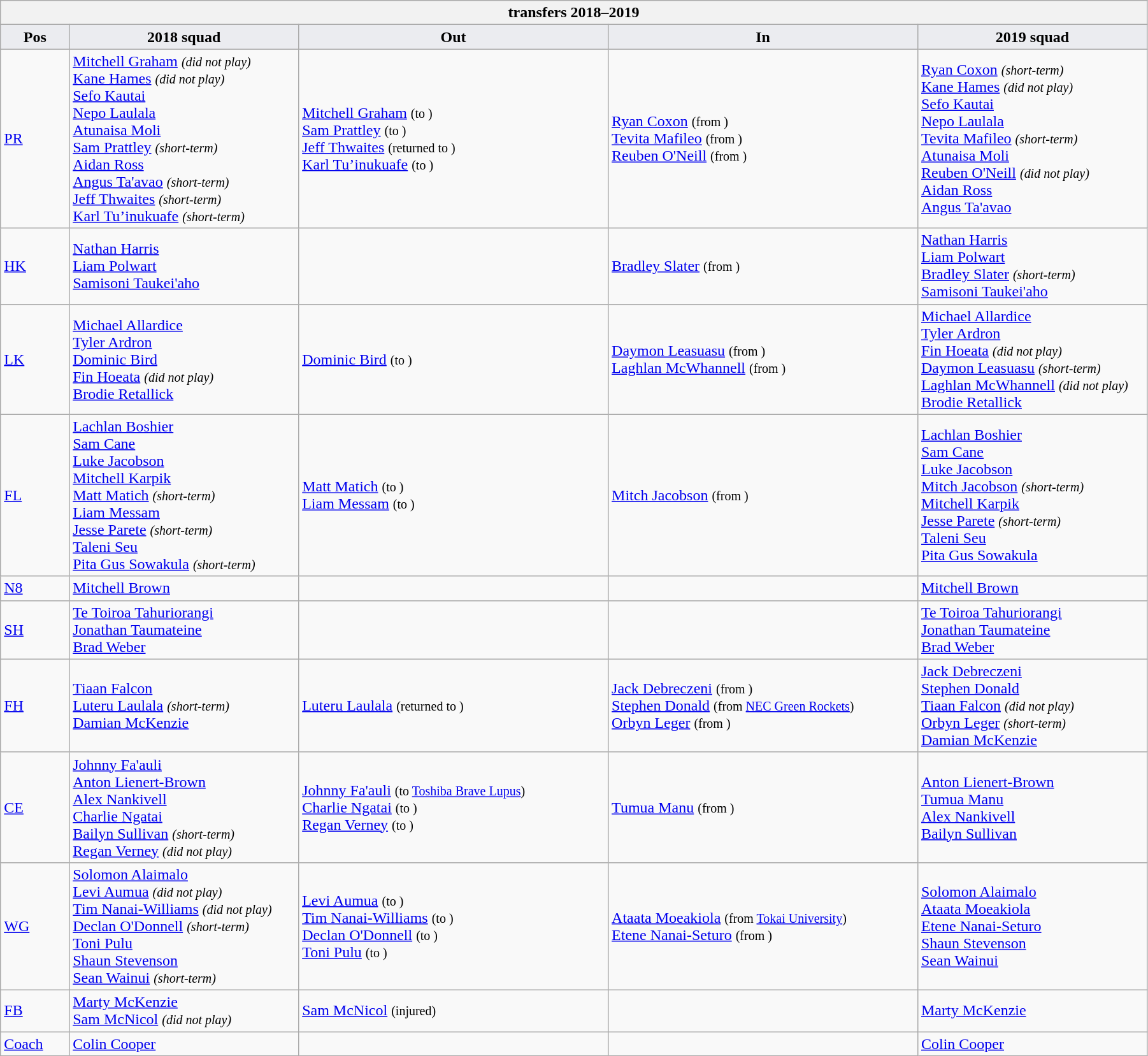<table class="wikitable" style="text-align: left; width:95%">
<tr>
<th colspan="100%"> transfers 2018–2019</th>
</tr>
<tr>
<th style="background:#ebecf0; width:6%;">Pos</th>
<th style="background:#ebecf0; width:20%;">2018 squad</th>
<th style="background:#ebecf0; width:27%;">Out</th>
<th style="background:#ebecf0; width:27%;">In</th>
<th style="background:#ebecf0; width:20%;">2019 squad</th>
</tr>
<tr>
<td><a href='#'>PR</a></td>
<td> <a href='#'>Mitchell Graham</a> <small><em>(did not play)</em></small> <br> <a href='#'>Kane Hames</a> <small><em>(did not play)</em></small> <br> <a href='#'>Sefo Kautai</a> <br> <a href='#'>Nepo Laulala</a> <br> <a href='#'>Atunaisa Moli</a> <br> <a href='#'>Sam Prattley</a> <small><em>(short-term)</em></small> <br> <a href='#'>Aidan Ross</a> <br> <a href='#'>Angus Ta'avao</a> <small><em>(short-term)</em></small> <br> <a href='#'>Jeff Thwaites</a> <small><em>(short-term)</em></small> <br> <a href='#'>Karl Tu’inukuafe</a> <small><em>(short-term)</em></small></td>
<td>  <a href='#'>Mitchell Graham</a> <small>(to )</small> <br>  <a href='#'>Sam Prattley</a> <small>(to )</small> <br>  <a href='#'>Jeff Thwaites</a> <small>(returned to )</small> <br>  <a href='#'>Karl Tu’inukuafe</a> <small>(to )</small></td>
<td>  <a href='#'>Ryan Coxon</a> <small>(from )</small> <br>  <a href='#'>Tevita Mafileo</a> <small>(from )</small> <br>  <a href='#'>Reuben O'Neill</a> <small>(from )</small></td>
<td> <a href='#'>Ryan Coxon</a> <small><em>(short-term)</em></small> <br> <a href='#'>Kane Hames</a> <small><em>(did not play)</em></small> <br> <a href='#'>Sefo Kautai</a> <br> <a href='#'>Nepo Laulala</a> <br> <a href='#'>Tevita Mafileo</a> <small><em>(short-term)</em></small> <br> <a href='#'>Atunaisa Moli</a> <br> <a href='#'>Reuben O'Neill</a> <small><em>(did not play)</em></small> <br> <a href='#'>Aidan Ross</a> <br> <a href='#'>Angus Ta'avao</a></td>
</tr>
<tr>
<td><a href='#'>HK</a></td>
<td> <a href='#'>Nathan Harris</a> <br> <a href='#'>Liam Polwart</a> <br> <a href='#'>Samisoni Taukei'aho</a></td>
<td></td>
<td>  <a href='#'>Bradley Slater</a> <small>(from )</small></td>
<td> <a href='#'>Nathan Harris</a> <br> <a href='#'>Liam Polwart</a> <br> <a href='#'>Bradley Slater</a> <small><em>(short-term)</em></small> <br> <a href='#'>Samisoni Taukei'aho</a></td>
</tr>
<tr>
<td><a href='#'>LK</a></td>
<td> <a href='#'>Michael Allardice</a> <br> <a href='#'>Tyler Ardron</a> <br> <a href='#'>Dominic Bird</a> <br> <a href='#'>Fin Hoeata</a> <small><em>(did not play)</em></small> <br> <a href='#'>Brodie Retallick</a></td>
<td>  <a href='#'>Dominic Bird</a> <small>(to )</small></td>
<td>  <a href='#'>Daymon Leasuasu</a> <small>(from )</small> <br>  <a href='#'>Laghlan McWhannell</a> <small>(from )</small></td>
<td> <a href='#'>Michael Allardice</a> <br> <a href='#'>Tyler Ardron</a> <br> <a href='#'>Fin Hoeata</a> <small><em>(did not play)</em></small> <br> <a href='#'>Daymon Leasuasu</a> <small><em>(short-term)</em></small> <br> <a href='#'>Laghlan McWhannell</a> <small><em>(did not play)</em></small> <br> <a href='#'>Brodie Retallick</a></td>
</tr>
<tr>
<td><a href='#'>FL</a></td>
<td> <a href='#'>Lachlan Boshier</a> <br> <a href='#'>Sam Cane</a> <br> <a href='#'>Luke Jacobson</a> <br> <a href='#'>Mitchell Karpik</a> <br> <a href='#'>Matt Matich</a> <small><em>(short-term)</em></small> <br> <a href='#'>Liam Messam</a> <br> <a href='#'>Jesse Parete</a> <small><em>(short-term)</em></small> <br> <a href='#'>Taleni Seu</a> <br> <a href='#'>Pita Gus Sowakula</a> <small><em>(short-term)</em></small></td>
<td>  <a href='#'>Matt Matich</a> <small>(to )</small> <br>  <a href='#'>Liam Messam</a> <small>(to )</small></td>
<td>  <a href='#'>Mitch Jacobson</a> <small>(from )</small></td>
<td> <a href='#'>Lachlan Boshier</a> <br> <a href='#'>Sam Cane</a> <br> <a href='#'>Luke Jacobson</a> <br> <a href='#'>Mitch Jacobson</a> <small><em>(short-term)</em></small> <br> <a href='#'>Mitchell Karpik</a> <br> <a href='#'>Jesse Parete</a> <small><em>(short-term)</em></small> <br> <a href='#'>Taleni Seu</a> <br> <a href='#'>Pita Gus Sowakula</a></td>
</tr>
<tr>
<td><a href='#'>N8</a></td>
<td> <a href='#'>Mitchell Brown</a></td>
<td></td>
<td></td>
<td> <a href='#'>Mitchell Brown</a></td>
</tr>
<tr>
<td><a href='#'>SH</a></td>
<td> <a href='#'>Te Toiroa Tahuriorangi</a> <br> <a href='#'>Jonathan Taumateine</a> <br> <a href='#'>Brad Weber</a></td>
<td></td>
<td></td>
<td> <a href='#'>Te Toiroa Tahuriorangi</a> <br> <a href='#'>Jonathan Taumateine</a> <br> <a href='#'>Brad Weber</a></td>
</tr>
<tr>
<td><a href='#'>FH</a></td>
<td> <a href='#'>Tiaan Falcon</a> <br> <a href='#'>Luteru Laulala</a> <small><em>(short-term)</em></small> <br> <a href='#'>Damian McKenzie</a></td>
<td>  <a href='#'>Luteru Laulala</a> <small>(returned to )</small></td>
<td>  <a href='#'>Jack Debreczeni</a> <small>(from )</small> <br>  <a href='#'>Stephen Donald</a> <small>(from  <a href='#'>NEC Green Rockets</a>)</small> <br>  <a href='#'>Orbyn Leger</a> <small>(from )</small></td>
<td> <a href='#'>Jack Debreczeni</a> <br> <a href='#'>Stephen Donald</a> <br> <a href='#'>Tiaan Falcon</a> <small><em>(did not play)</em></small> <br> <a href='#'>Orbyn Leger</a> <small><em>(short-term)</em></small> <br> <a href='#'>Damian McKenzie</a></td>
</tr>
<tr>
<td><a href='#'>CE</a></td>
<td> <a href='#'>Johnny Fa'auli</a> <br> <a href='#'>Anton Lienert-Brown</a> <br> <a href='#'>Alex Nankivell</a> <br> <a href='#'>Charlie Ngatai</a> <br> <a href='#'>Bailyn Sullivan</a> <small><em>(short-term)</em></small> <br> <a href='#'>Regan Verney</a> <small><em>(did not play)</em></small></td>
<td>  <a href='#'>Johnny Fa'auli</a> <small>(to  <a href='#'>Toshiba Brave Lupus</a>)</small> <br>  <a href='#'>Charlie Ngatai</a> <small>(to )</small> <br>  <a href='#'>Regan Verney</a> <small>(to )</small></td>
<td>  <a href='#'>Tumua Manu</a> <small>(from )</small></td>
<td> <a href='#'>Anton Lienert-Brown</a> <br> <a href='#'>Tumua Manu</a> <br> <a href='#'>Alex Nankivell</a> <br> <a href='#'>Bailyn Sullivan</a></td>
</tr>
<tr>
<td><a href='#'>WG</a></td>
<td> <a href='#'>Solomon Alaimalo</a> <br> <a href='#'>Levi Aumua</a> <small><em>(did not play)</em></small> <br> <a href='#'>Tim Nanai-Williams</a> <small><em>(did not play)</em></small> <br> <a href='#'>Declan O'Donnell</a> <small><em>(short-term)</em></small> <br> <a href='#'>Toni Pulu</a> <br> <a href='#'>Shaun Stevenson</a> <br> <a href='#'>Sean Wainui</a> <small><em>(short-term)</em></small></td>
<td>  <a href='#'>Levi Aumua</a> <small>(to )</small> <br>  <a href='#'>Tim Nanai-Williams</a> <small>(to )</small> <br>  <a href='#'>Declan O'Donnell</a> <small>(to )</small> <br>  <a href='#'>Toni Pulu</a> <small>(to )</small></td>
<td>  <a href='#'>Ataata Moeakiola</a> <small>(from  <a href='#'>Tokai University</a>)</small> <br>  <a href='#'>Etene Nanai-Seturo</a> <small>(from )</small></td>
<td> <a href='#'>Solomon Alaimalo</a> <br> <a href='#'>Ataata Moeakiola</a> <br> <a href='#'>Etene Nanai-Seturo</a> <br> <a href='#'>Shaun Stevenson</a> <br> <a href='#'>Sean Wainui</a></td>
</tr>
<tr>
<td><a href='#'>FB</a></td>
<td> <a href='#'>Marty McKenzie</a> <br> <a href='#'>Sam McNicol</a> <small><em>(did not play)</em></small></td>
<td>  <a href='#'>Sam McNicol</a> <small>(injured)</small></td>
<td></td>
<td> <a href='#'>Marty McKenzie</a></td>
</tr>
<tr>
<td><a href='#'>Coach</a></td>
<td> <a href='#'>Colin Cooper</a></td>
<td></td>
<td></td>
<td> <a href='#'>Colin Cooper</a></td>
</tr>
</table>
